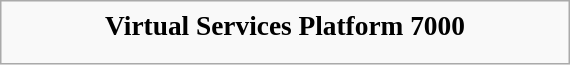<table class="infobox" style="width: 25em; font-size: 95%;">
<tr ! colspan="2">
<td colspan="2" style="text-align:center; font-size:larger;"><span><strong>Virtual Services Platform 7000</strong></span></td>
</tr>
<tr>
<td style="text-align:center;" colspan="2"></td>
</tr>
<tr>
<td style="text-align:center;" colspan="2"></td>
</tr>
</table>
